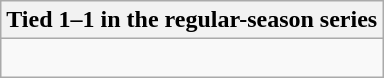<table class="wikitable collapsible collapsed">
<tr>
<th>Tied 1–1 in the regular-season series</th>
</tr>
<tr>
<td><br>
</td>
</tr>
</table>
